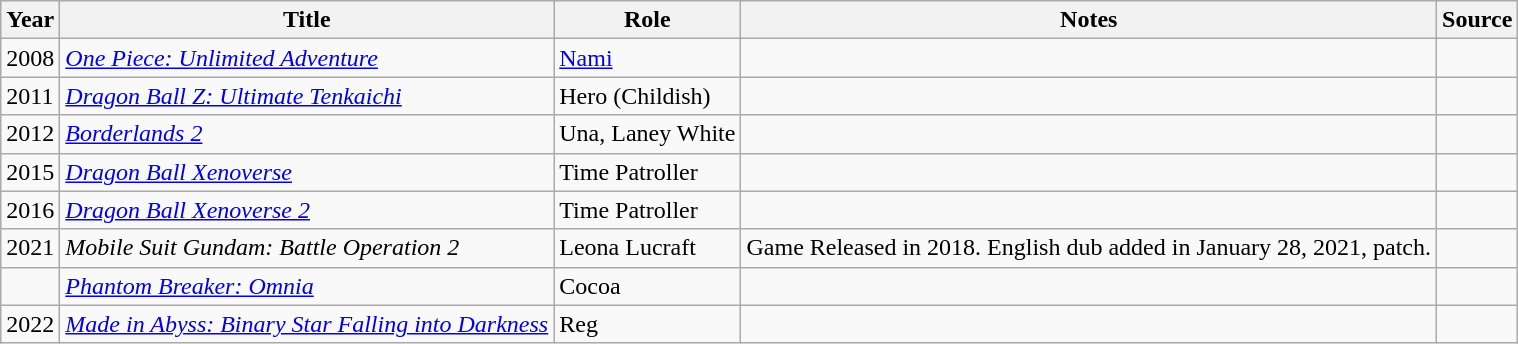<table class="wikitable sortable plainrowheaders">
<tr>
<th>Year</th>
<th>Title</th>
<th>Role</th>
<th class="unsortable">Notes</th>
<th class="unsortable">Source</th>
</tr>
<tr>
<td>2008</td>
<td><em><a href='#'>One Piece: Unlimited Adventure</a></em></td>
<td><a href='#'>Nami</a></td>
<td></td>
<td></td>
</tr>
<tr>
<td>2011</td>
<td><em><a href='#'>Dragon Ball Z: Ultimate Tenkaichi</a></em></td>
<td>Hero (Childish)</td>
<td></td>
<td></td>
</tr>
<tr>
<td>2012</td>
<td><em><a href='#'>Borderlands 2</a></em></td>
<td>Una, Laney White</td>
<td></td>
<td></td>
</tr>
<tr>
<td>2015</td>
<td><em><a href='#'>Dragon Ball Xenoverse</a></em></td>
<td>Time Patroller</td>
<td></td>
<td></td>
</tr>
<tr>
<td>2016</td>
<td><em><a href='#'>Dragon Ball Xenoverse 2</a></em></td>
<td>Time Patroller</td>
<td></td>
<td></td>
</tr>
<tr>
<td>2021</td>
<td><em>Mobile Suit Gundam: Battle Operation 2</em></td>
<td>Leona Lucraft</td>
<td>Game Released in 2018. English dub added in January 28, 2021, patch.</td>
<td></td>
</tr>
<tr>
<td></td>
<td><em><a href='#'>Phantom Breaker: Omnia</a></em></td>
<td>Cocoa</td>
<td></td>
<td></td>
</tr>
<tr>
<td>2022</td>
<td><em><a href='#'>Made in Abyss: Binary Star Falling into Darkness</a></em></td>
<td>Reg</td>
<td></td>
<td></td>
</tr>
</table>
